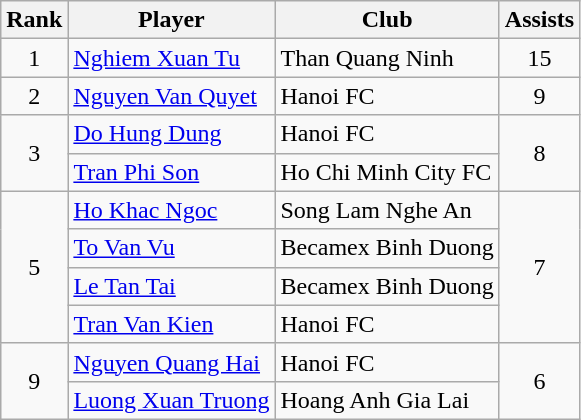<table class="wikitable" style="text-align:center;">
<tr>
<th>Rank</th>
<th>Player</th>
<th>Club</th>
<th>Assists</th>
</tr>
<tr>
<td>1</td>
<td align="left"> <a href='#'>Nghiem Xuan Tu</a></td>
<td align="left">Than Quang Ninh</td>
<td>15</td>
</tr>
<tr>
<td>2</td>
<td align="left"> <a href='#'>Nguyen Van Quyet</a></td>
<td align="left">Hanoi FC</td>
<td>9</td>
</tr>
<tr>
<td rowspan="2">3</td>
<td align="left"> <a href='#'>Do Hung Dung</a></td>
<td align="left">Hanoi FC</td>
<td rowspan="2">8</td>
</tr>
<tr>
<td align="left"> <a href='#'>Tran Phi Son</a></td>
<td align="left">Ho Chi Minh City FC</td>
</tr>
<tr>
<td rowspan="4">5</td>
<td align="left"> <a href='#'>Ho Khac Ngoc</a></td>
<td align="left">Song Lam Nghe An</td>
<td rowspan="4">7</td>
</tr>
<tr>
<td align="left"> <a href='#'>To Van Vu</a></td>
<td align="left">Becamex Binh Duong</td>
</tr>
<tr>
<td align="left"> <a href='#'>Le Tan Tai</a></td>
<td align="left">Becamex Binh Duong</td>
</tr>
<tr>
<td align="left"> <a href='#'>Tran Van Kien</a></td>
<td align="left">Hanoi FC</td>
</tr>
<tr>
<td rowspan="2">9</td>
<td align="left"> <a href='#'>Nguyen Quang Hai</a></td>
<td align="left">Hanoi FC</td>
<td rowspan="2">6</td>
</tr>
<tr>
<td align="left"> <a href='#'>Luong Xuan Truong</a></td>
<td align="left">Hoang Anh Gia Lai</td>
</tr>
</table>
